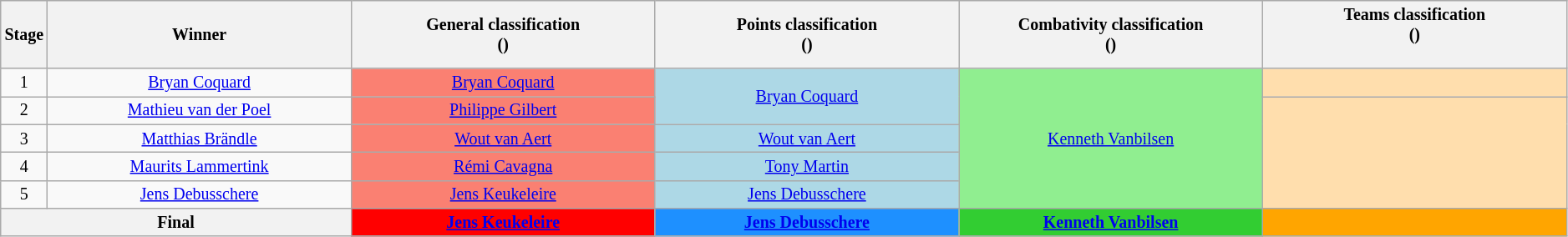<table class="wikitable" style="text-align: center; font-size:smaller;">
<tr style="background-color: #efefef;">
<th width="1%">Stage</th>
<th width="19.8%">Winner</th>
<th width="19.8%">General classification<br>()<br></th>
<th width="19.8%">Points classification<br>()<br></th>
<th width="19.8%">Combativity classification<br>()<br></th>
<th width="19.8%">Teams classification<br>()<br> </th>
</tr>
<tr>
<td>1</td>
<td><a href='#'>Bryan Coquard</a></td>
<td style="background:salmon"><a href='#'>Bryan Coquard</a></td>
<td style="background:lightblue;" rowspan=2><a href='#'>Bryan Coquard</a></td>
<td style="background:lightgreen;" rowspan=5><a href='#'>Kenneth Vanbilsen</a></td>
<td style="background:navajowhite;"></td>
</tr>
<tr>
<td>2</td>
<td><a href='#'>Mathieu van der Poel</a></td>
<td style="background:salmon"><a href='#'>Philippe Gilbert</a></td>
<td style="background:navajowhite;" rowspan=4></td>
</tr>
<tr>
<td>3</td>
<td><a href='#'>Matthias Brändle</a></td>
<td style="background:salmon"><a href='#'>Wout van Aert</a></td>
<td style="background:lightblue;"><a href='#'>Wout van Aert</a></td>
</tr>
<tr>
<td>4</td>
<td><a href='#'>Maurits Lammertink</a></td>
<td style="background:salmon"><a href='#'>Rémi Cavagna</a></td>
<td style="background:lightblue;"><a href='#'>Tony Martin</a></td>
</tr>
<tr>
<td>5</td>
<td><a href='#'>Jens Debusschere</a></td>
<td style="background:salmon"><a href='#'>Jens Keukeleire</a></td>
<td style="background:lightblue;"><a href='#'>Jens Debusschere</a></td>
</tr>
<tr>
<th colspan=2>Final</th>
<th style="background:red;"><a href='#'>Jens Keukeleire</a></th>
<th style="background:dodgerblue;"><a href='#'>Jens Debusschere</a></th>
<th style="background:limegreen;"><a href='#'>Kenneth Vanbilsen</a></th>
<th style="background:orange;"></th>
</tr>
</table>
